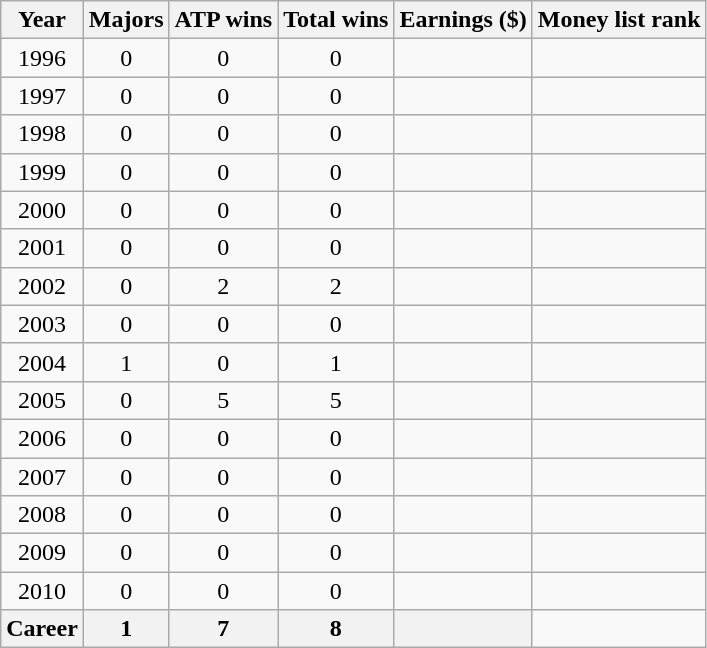<table class="wikitable" style="text-align:center;">
<tr>
<th>Year</th>
<th>Majors</th>
<th>ATP wins</th>
<th>Total wins</th>
<th>Earnings ($)</th>
<th>Money list rank</th>
</tr>
<tr>
<td>1996</td>
<td>0</td>
<td>0</td>
<td>0</td>
<td></td>
<td></td>
</tr>
<tr>
<td>1997</td>
<td>0</td>
<td>0</td>
<td>0</td>
<td></td>
<td></td>
</tr>
<tr>
<td>1998</td>
<td>0</td>
<td>0</td>
<td>0</td>
<td></td>
<td></td>
</tr>
<tr>
<td>1999</td>
<td>0</td>
<td>0</td>
<td>0</td>
<td></td>
<td></td>
</tr>
<tr>
<td>2000</td>
<td>0</td>
<td>0</td>
<td>0</td>
<td></td>
<td></td>
</tr>
<tr>
<td>2001</td>
<td>0</td>
<td>0</td>
<td>0</td>
<td></td>
<td></td>
</tr>
<tr>
<td>2002</td>
<td>0</td>
<td>2</td>
<td>2</td>
<td></td>
<td></td>
</tr>
<tr>
<td>2003</td>
<td>0</td>
<td>0</td>
<td>0</td>
<td></td>
<td></td>
</tr>
<tr>
<td>2004</td>
<td>1</td>
<td>0</td>
<td>1</td>
<td></td>
<td></td>
</tr>
<tr>
<td>2005</td>
<td>0</td>
<td>5</td>
<td>5</td>
<td></td>
<td></td>
</tr>
<tr>
<td>2006</td>
<td>0</td>
<td>0</td>
<td>0</td>
<td></td>
<td></td>
</tr>
<tr>
<td>2007</td>
<td>0</td>
<td>0</td>
<td>0</td>
<td></td>
<td></td>
</tr>
<tr>
<td>2008</td>
<td>0</td>
<td>0</td>
<td>0</td>
<td></td>
<td></td>
</tr>
<tr>
<td>2009</td>
<td>0</td>
<td>0</td>
<td>0</td>
<td></td>
<td></td>
</tr>
<tr>
<td>2010</td>
<td>0</td>
<td>0</td>
<td>0</td>
<td></td>
<td></td>
</tr>
<tr>
<th>Career</th>
<th>1</th>
<th>7</th>
<th>8</th>
<th></th>
<td></td>
</tr>
</table>
